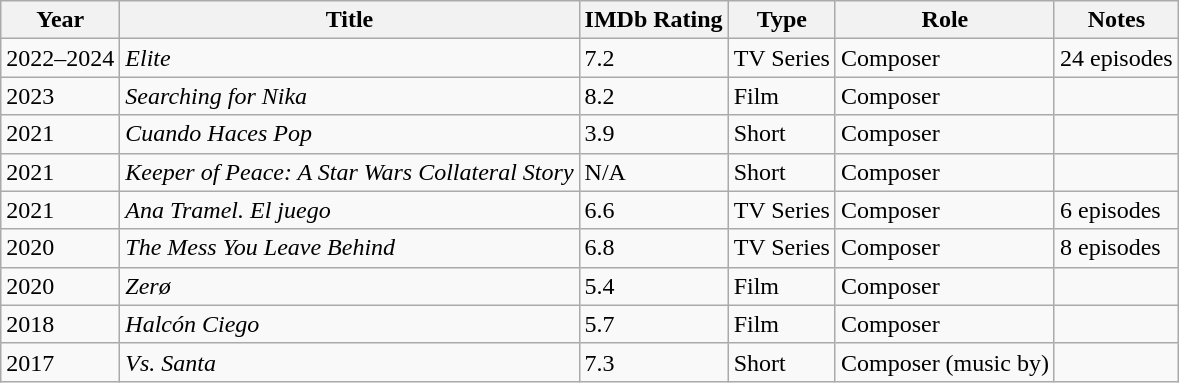<table class="wikitable sortable">
<tr>
<th>Year</th>
<th>Title</th>
<th>IMDb Rating</th>
<th>Type</th>
<th>Role</th>
<th>Notes</th>
</tr>
<tr>
<td>2022–2024</td>
<td><em>Elite</em></td>
<td>7.2</td>
<td>TV Series</td>
<td>Composer</td>
<td>24 episodes</td>
</tr>
<tr>
<td>2023</td>
<td><em>Searching for Nika</em></td>
<td>8.2</td>
<td>Film</td>
<td>Composer</td>
<td></td>
</tr>
<tr>
<td>2021</td>
<td><em>Cuando Haces Pop</em></td>
<td>3.9</td>
<td>Short</td>
<td>Composer</td>
<td></td>
</tr>
<tr>
<td>2021</td>
<td><em>Keeper of Peace: A Star Wars Collateral Story</em></td>
<td>N/A</td>
<td>Short</td>
<td>Composer</td>
<td></td>
</tr>
<tr>
<td>2021</td>
<td><em>Ana Tramel. El juego</em></td>
<td>6.6</td>
<td>TV Series</td>
<td>Composer</td>
<td>6 episodes</td>
</tr>
<tr>
<td>2020</td>
<td><em>The Mess You Leave Behind</em></td>
<td>6.8</td>
<td>TV Series</td>
<td>Composer</td>
<td>8 episodes</td>
</tr>
<tr>
<td>2020</td>
<td><em>Zerø</em></td>
<td>5.4</td>
<td>Film</td>
<td>Composer</td>
<td></td>
</tr>
<tr>
<td>2018</td>
<td><em>Halcón Ciego</em></td>
<td>5.7</td>
<td>Film</td>
<td>Composer</td>
<td></td>
</tr>
<tr>
<td>2017</td>
<td><em>Vs. Santa</em></td>
<td>7.3</td>
<td>Short</td>
<td>Composer (music by)</td>
<td></td>
</tr>
</table>
